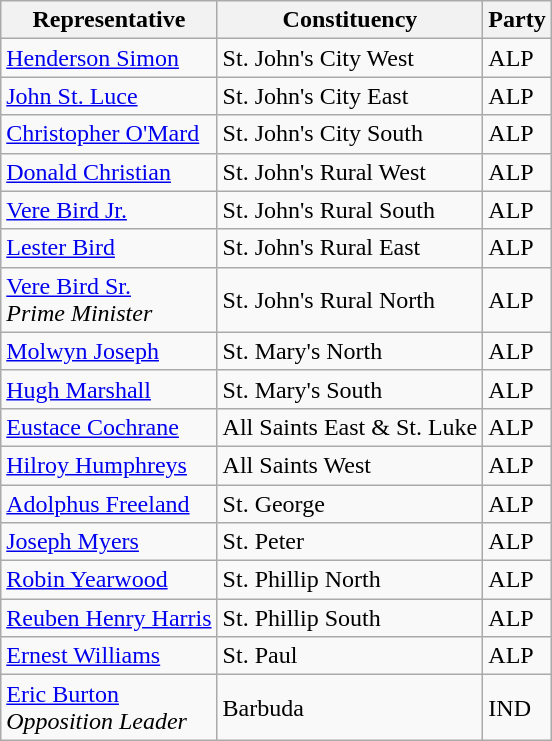<table class="wikitable">
<tr>
<th><strong>Representative</strong></th>
<th><strong>Constituency</strong></th>
<th><strong>Party</strong></th>
</tr>
<tr>
<td><a href='#'>Henderson Simon</a></td>
<td>St. John's City West</td>
<td>ALP</td>
</tr>
<tr>
<td><a href='#'>John St. Luce</a></td>
<td>St. John's City East</td>
<td>ALP</td>
</tr>
<tr>
<td><a href='#'>Christopher O'Mard</a></td>
<td>St. John's City South</td>
<td>ALP</td>
</tr>
<tr>
<td><a href='#'>Donald Christian</a></td>
<td>St. John's Rural West</td>
<td>ALP</td>
</tr>
<tr>
<td><a href='#'>Vere Bird Jr.</a></td>
<td>St. John's Rural South</td>
<td>ALP</td>
</tr>
<tr>
<td><a href='#'>Lester Bird</a></td>
<td>St. John's Rural East</td>
<td>ALP</td>
</tr>
<tr>
<td><a href='#'>Vere Bird Sr.</a><br><em>Prime Minister</em></td>
<td>St. John's Rural North</td>
<td>ALP</td>
</tr>
<tr>
<td><a href='#'>Molwyn Joseph</a></td>
<td>St. Mary's North</td>
<td>ALP</td>
</tr>
<tr>
<td><a href='#'>Hugh Marshall</a></td>
<td>St. Mary's South</td>
<td>ALP</td>
</tr>
<tr>
<td><a href='#'>Eustace Cochrane</a></td>
<td>All Saints East & St. Luke</td>
<td>ALP</td>
</tr>
<tr>
<td><a href='#'>Hilroy Humphreys</a></td>
<td>All Saints West</td>
<td>ALP</td>
</tr>
<tr>
<td><a href='#'>Adolphus Freeland</a></td>
<td>St. George</td>
<td>ALP</td>
</tr>
<tr>
<td><a href='#'>Joseph Myers</a></td>
<td>St. Peter</td>
<td>ALP</td>
</tr>
<tr>
<td><a href='#'>Robin Yearwood</a></td>
<td>St. Phillip North</td>
<td>ALP</td>
</tr>
<tr>
<td><a href='#'>Reuben Henry Harris</a></td>
<td>St. Phillip South</td>
<td>ALP</td>
</tr>
<tr>
<td><a href='#'>Ernest Williams</a></td>
<td>St. Paul</td>
<td>ALP</td>
</tr>
<tr>
<td><a href='#'>Eric Burton</a><br><em>Opposition Leader</em></td>
<td>Barbuda</td>
<td>IND</td>
</tr>
</table>
